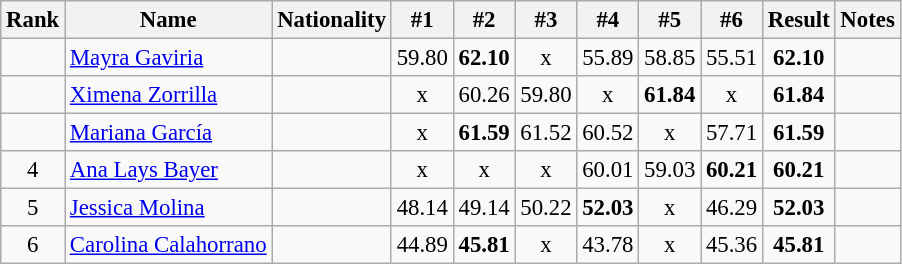<table class="wikitable sortable" style="text-align:center;font-size:95%">
<tr>
<th>Rank</th>
<th>Name</th>
<th>Nationality</th>
<th>#1</th>
<th>#2</th>
<th>#3</th>
<th>#4</th>
<th>#5</th>
<th>#6</th>
<th>Result</th>
<th>Notes</th>
</tr>
<tr>
<td></td>
<td align=left><a href='#'>Mayra Gaviria</a></td>
<td align=left></td>
<td>59.80</td>
<td><strong>62.10</strong></td>
<td>x</td>
<td>55.89</td>
<td>58.85</td>
<td>55.51</td>
<td><strong>62.10</strong></td>
<td></td>
</tr>
<tr>
<td></td>
<td align=left><a href='#'>Ximena Zorrilla</a></td>
<td align=left></td>
<td>x</td>
<td>60.26</td>
<td>59.80</td>
<td>x</td>
<td><strong>61.84</strong></td>
<td>x</td>
<td><strong>61.84</strong></td>
<td></td>
</tr>
<tr>
<td></td>
<td align=left><a href='#'>Mariana García</a></td>
<td align=left></td>
<td>x</td>
<td><strong>61.59</strong></td>
<td>61.52</td>
<td>60.52</td>
<td>x</td>
<td>57.71</td>
<td><strong>61.59</strong></td>
<td></td>
</tr>
<tr>
<td>4</td>
<td align=left><a href='#'>Ana Lays Bayer</a></td>
<td align=left></td>
<td>x</td>
<td>x</td>
<td>x</td>
<td>60.01</td>
<td>59.03</td>
<td><strong>60.21</strong></td>
<td><strong>60.21</strong></td>
<td></td>
</tr>
<tr>
<td>5</td>
<td align=left><a href='#'>Jessica Molina</a></td>
<td align=left></td>
<td>48.14</td>
<td>49.14</td>
<td>50.22</td>
<td><strong>52.03</strong></td>
<td>x</td>
<td>46.29</td>
<td><strong>52.03</strong></td>
<td></td>
</tr>
<tr>
<td>6</td>
<td align=left><a href='#'>Carolina Calahorrano</a></td>
<td align=left></td>
<td>44.89</td>
<td><strong>45.81</strong></td>
<td>x</td>
<td>43.78</td>
<td>x</td>
<td>45.36</td>
<td><strong>45.81</strong></td>
<td></td>
</tr>
</table>
